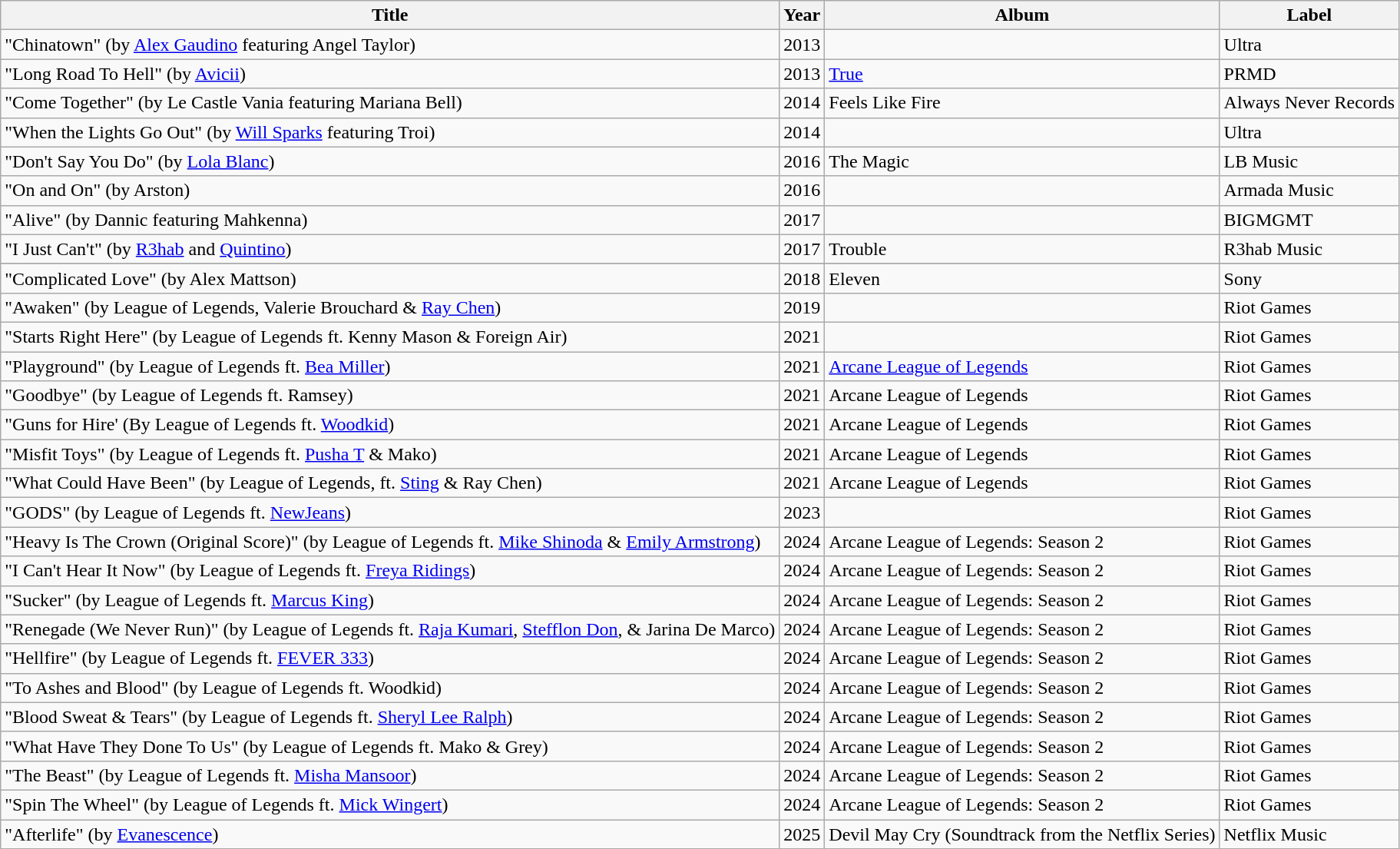<table class="wikitable">
<tr>
<th>Title</th>
<th>Year</th>
<th>Album</th>
<th>Label</th>
</tr>
<tr>
<td>"Chinatown" (by <a href='#'>Alex Gaudino</a> featuring Angel Taylor)</td>
<td>2013</td>
<td></td>
<td>Ultra</td>
</tr>
<tr>
<td>"Long Road To Hell" (by <a href='#'>Avicii</a>)</td>
<td>2013</td>
<td><a href='#'>True</a></td>
<td>PRMD</td>
</tr>
<tr>
<td>"Come Together" (by Le Castle Vania featuring Mariana Bell)</td>
<td>2014</td>
<td>Feels Like Fire</td>
<td>Always Never Records</td>
</tr>
<tr>
<td>"When the Lights Go Out" (by <a href='#'>Will Sparks</a> featuring Troi)</td>
<td>2014</td>
<td></td>
<td>Ultra</td>
</tr>
<tr>
<td>"Don't Say You Do" (by <a href='#'>Lola Blanc</a>)</td>
<td>2016</td>
<td>The Magic</td>
<td>LB Music</td>
</tr>
<tr>
<td>"On and On" (by Arston)</td>
<td>2016</td>
<td></td>
<td>Armada Music</td>
</tr>
<tr>
<td>"Alive" (by Dannic featuring Mahkenna)</td>
<td>2017</td>
<td></td>
<td>BIGMGMT</td>
</tr>
<tr>
<td>"I Just Can't" (by <a href='#'>R3hab</a> and <a href='#'>Quintino</a>)</td>
<td>2017</td>
<td>Trouble</td>
<td>R3hab Music</td>
</tr>
<tr>
</tr>
<tr>
<td>"Complicated Love" (by Alex Mattson)</td>
<td>2018</td>
<td>Eleven</td>
<td>Sony</td>
</tr>
<tr>
<td>"Awaken" (by League of Legends, Valerie Brouchard & <a href='#'>Ray Chen</a>)</td>
<td>2019</td>
<td></td>
<td>Riot Games</td>
</tr>
<tr>
<td>"Starts Right Here" (by League of Legends ft. Kenny Mason & Foreign Air)</td>
<td>2021</td>
<td></td>
<td>Riot Games</td>
</tr>
<tr>
<td>"Playground" (by League of Legends ft. <a href='#'>Bea Miller</a>)</td>
<td>2021</td>
<td><a href='#'>Arcane League of Legends</a></td>
<td>Riot Games</td>
</tr>
<tr>
<td>"Goodbye" (by League of Legends ft. Ramsey)</td>
<td>2021</td>
<td>Arcane League of Legends</td>
<td>Riot Games</td>
</tr>
<tr>
<td>"Guns for Hire' (By League of Legends ft. <a href='#'>Woodkid</a>)</td>
<td>2021</td>
<td>Arcane League of Legends</td>
<td>Riot Games</td>
</tr>
<tr>
<td>"Misfit Toys" (by League of Legends ft. <a href='#'>Pusha T</a> & Mako)</td>
<td>2021</td>
<td>Arcane League of Legends</td>
<td>Riot Games</td>
</tr>
<tr>
<td>"What Could Have Been" (by League of Legends, ft. <a href='#'>Sting</a> & Ray Chen)</td>
<td>2021</td>
<td>Arcane League of Legends</td>
<td>Riot Games</td>
</tr>
<tr>
<td>"GODS" (by League of Legends ft. <a href='#'>NewJeans</a>)</td>
<td>2023</td>
<td></td>
<td>Riot Games</td>
</tr>
<tr>
<td>"Heavy Is The Crown (Original Score)" (by League of Legends ft. <a href='#'>Mike Shinoda</a> & <a href='#'>Emily Armstrong</a>)</td>
<td>2024</td>
<td>Arcane League of Legends: Season 2</td>
<td>Riot Games</td>
</tr>
<tr>
<td>"I Can't Hear It Now" (by League of Legends ft. <a href='#'>Freya Ridings</a>)</td>
<td>2024</td>
<td>Arcane League of Legends: Season 2</td>
<td>Riot Games</td>
</tr>
<tr>
<td>"Sucker" (by League of Legends ft. <a href='#'>Marcus King</a>)</td>
<td>2024</td>
<td>Arcane League of Legends: Season 2</td>
<td>Riot Games</td>
</tr>
<tr>
<td>"Renegade (We Never Run)" (by League of Legends ft. <a href='#'>Raja Kumari</a>, <a href='#'>Stefflon Don</a>, & Jarina De Marco)</td>
<td>2024</td>
<td>Arcane League of Legends: Season 2</td>
<td>Riot Games</td>
</tr>
<tr>
<td>"Hellfire" (by League of Legends ft. <a href='#'>FEVER 333</a>)</td>
<td>2024</td>
<td>Arcane League of Legends: Season 2</td>
<td>Riot Games</td>
</tr>
<tr>
<td>"To Ashes and Blood" (by League of Legends ft. Woodkid)</td>
<td>2024</td>
<td>Arcane League of Legends: Season 2</td>
<td>Riot Games</td>
</tr>
<tr>
<td>"Blood Sweat & Tears" (by League of Legends ft. <a href='#'>Sheryl Lee Ralph</a>)</td>
<td>2024</td>
<td>Arcane League of Legends: Season 2</td>
<td>Riot Games</td>
</tr>
<tr>
<td>"What Have They Done To Us" (by League of Legends ft. Mako & Grey)</td>
<td>2024</td>
<td>Arcane League of Legends: Season 2</td>
<td>Riot Games</td>
</tr>
<tr>
<td>"The Beast" (by League of Legends ft. <a href='#'>Misha Mansoor</a>)</td>
<td>2024</td>
<td>Arcane League of Legends: Season 2</td>
<td>Riot Games</td>
</tr>
<tr>
<td>"Spin The Wheel" (by League of Legends ft. <a href='#'>Mick Wingert</a>)</td>
<td>2024</td>
<td>Arcane League of Legends: Season 2</td>
<td>Riot Games</td>
</tr>
<tr>
<td>"Afterlife" (by <a href='#'>Evanescence</a>)</td>
<td>2025</td>
<td>Devil May Cry (Soundtrack from the Netflix Series)</td>
<td>Netflix Music</td>
</tr>
</table>
